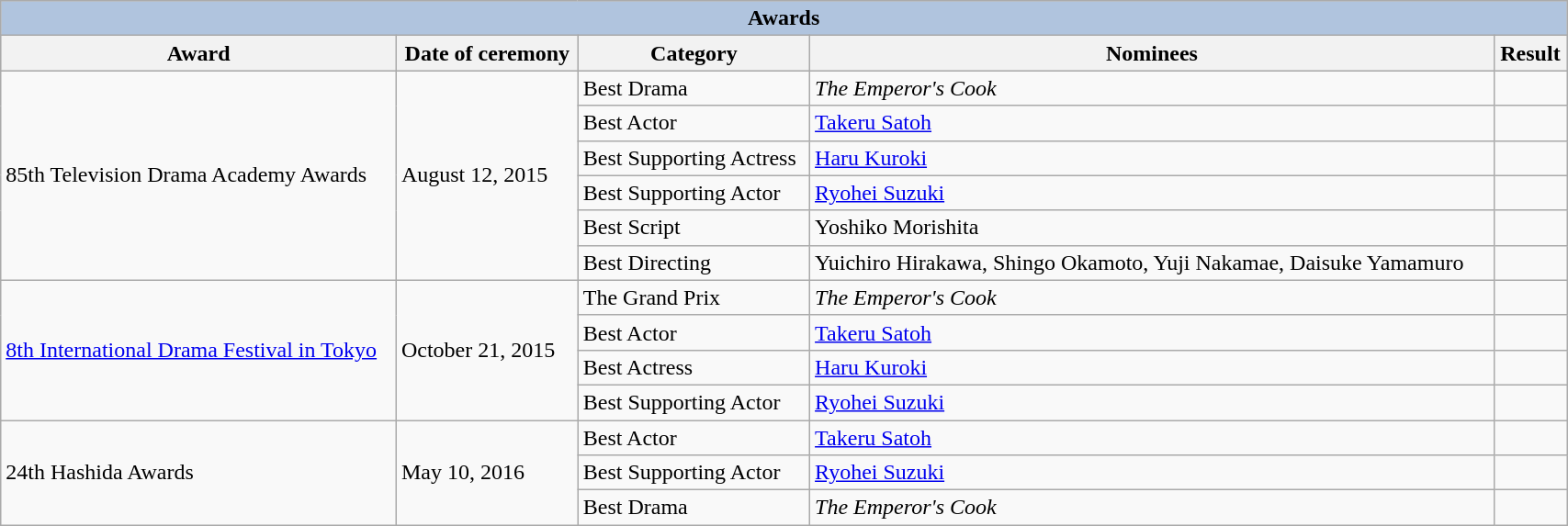<table class="wikitable sortable" width="90%">
<tr style="background:#ccc; text-align:center;">
<th colspan="5" style="background: LightSteelBlue;">Awards</th>
</tr>
<tr style="background:#ccc; text-align:center;">
<th>Award</th>
<th>Date of ceremony</th>
<th>Category</th>
<th>Nominees</th>
<th>Result</th>
</tr>
<tr>
<td rowspan="6">85th Television Drama Academy Awards </td>
<td rowspan="6">August 12, 2015</td>
<td>Best Drama</td>
<td><em>The Emperor's Cook</em></td>
<td></td>
</tr>
<tr>
<td>Best Actor</td>
<td><a href='#'>Takeru Satoh</a></td>
<td></td>
</tr>
<tr>
<td>Best Supporting Actress</td>
<td><a href='#'>Haru Kuroki</a></td>
<td></td>
</tr>
<tr>
<td>Best Supporting Actor</td>
<td><a href='#'>Ryohei Suzuki</a></td>
<td></td>
</tr>
<tr>
<td>Best Script</td>
<td>Yoshiko Morishita</td>
<td></td>
</tr>
<tr>
<td>Best Directing</td>
<td>Yuichiro Hirakawa, Shingo Okamoto, Yuji Nakamae, Daisuke Yamamuro</td>
<td></td>
</tr>
<tr>
<td rowspan="4"><a href='#'>8th International Drama Festival in Tokyo</a></td>
<td rowspan="4">October 21, 2015</td>
<td>The Grand Prix</td>
<td><em>The Emperor's Cook</em></td>
<td></td>
</tr>
<tr>
<td>Best Actor</td>
<td><a href='#'>Takeru Satoh</a></td>
<td></td>
</tr>
<tr>
<td>Best Actress</td>
<td><a href='#'>Haru Kuroki</a></td>
<td></td>
</tr>
<tr>
<td>Best Supporting Actor</td>
<td><a href='#'>Ryohei Suzuki</a></td>
<td></td>
</tr>
<tr>
<td rowspan=3>24th Hashida Awards</td>
<td rowspan=3>May 10, 2016</td>
<td>Best Actor</td>
<td><a href='#'>Takeru Satoh</a></td>
<td></td>
</tr>
<tr>
<td>Best Supporting Actor</td>
<td><a href='#'>Ryohei Suzuki</a></td>
<td></td>
</tr>
<tr>
<td>Best Drama</td>
<td><em>The Emperor's Cook</em></td>
<td></td>
</tr>
</table>
